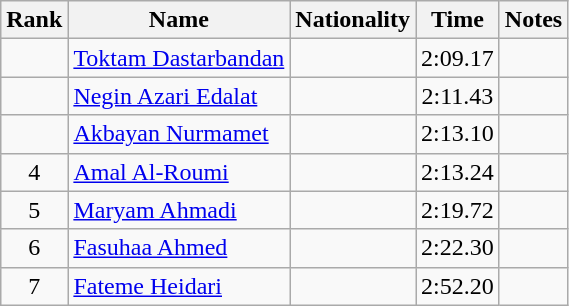<table class="wikitable sortable" style="text-align:center">
<tr>
<th>Rank</th>
<th>Name</th>
<th>Nationality</th>
<th>Time</th>
<th>Notes</th>
</tr>
<tr>
<td></td>
<td align=left><a href='#'>Toktam Dastarbandan</a></td>
<td align=left></td>
<td>2:09.17</td>
<td></td>
</tr>
<tr>
<td></td>
<td align=left><a href='#'>Negin Azari Edalat</a></td>
<td align=left></td>
<td>2:11.43</td>
<td></td>
</tr>
<tr>
<td></td>
<td align=left><a href='#'>Akbayan Nurmamet</a></td>
<td align=left></td>
<td>2:13.10</td>
<td></td>
</tr>
<tr>
<td>4</td>
<td align=left><a href='#'>Amal Al-Roumi</a></td>
<td align=left></td>
<td>2:13.24</td>
<td></td>
</tr>
<tr>
<td>5</td>
<td align=left><a href='#'>Maryam Ahmadi</a></td>
<td align=left></td>
<td>2:19.72</td>
<td></td>
</tr>
<tr>
<td>6</td>
<td align=left><a href='#'>Fasuhaa Ahmed</a></td>
<td align=left></td>
<td>2:22.30</td>
<td></td>
</tr>
<tr>
<td>7</td>
<td align=left><a href='#'>Fateme Heidari</a></td>
<td align=left></td>
<td>2:52.20</td>
<td></td>
</tr>
</table>
